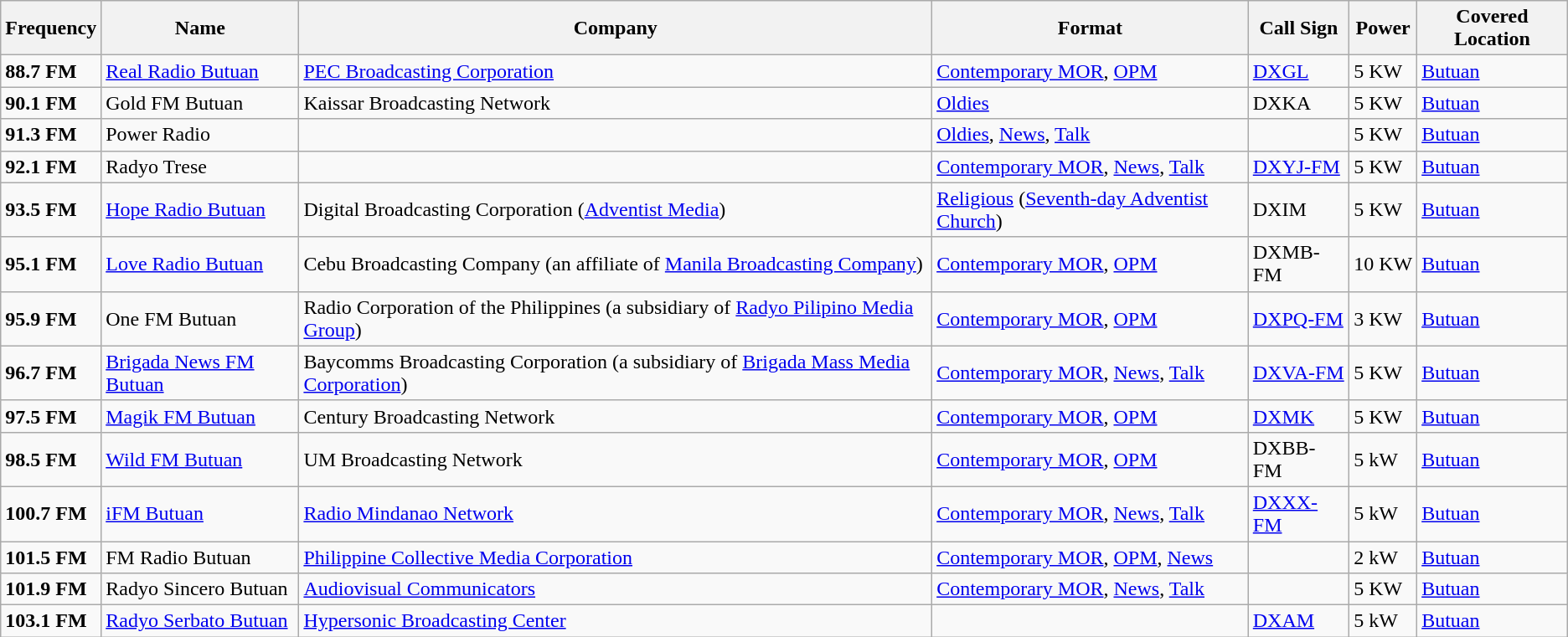<table class="wikitable">
<tr>
<th>Frequency</th>
<th>Name</th>
<th>Company</th>
<th>Format</th>
<th>Call Sign</th>
<th>Power</th>
<th>Covered Location</th>
</tr>
<tr>
<td><strong>88.7 FM</strong></td>
<td><a href='#'>Real Radio Butuan</a></td>
<td><a href='#'>PEC Broadcasting Corporation</a></td>
<td><a href='#'>Contemporary MOR</a>, <a href='#'>OPM</a></td>
<td><a href='#'>DXGL</a></td>
<td>5 KW</td>
<td><a href='#'>Butuan</a></td>
</tr>
<tr>
<td><strong>90.1 FM</strong></td>
<td>Gold FM Butuan</td>
<td>Kaissar Broadcasting Network</td>
<td><a href='#'>Oldies</a></td>
<td>DXKA</td>
<td>5 KW</td>
<td><a href='#'>Butuan</a></td>
</tr>
<tr>
<td><strong>91.3 FM</strong></td>
<td>Power Radio</td>
<td></td>
<td><a href='#'>Oldies</a>, <a href='#'>News</a>, <a href='#'>Talk</a></td>
<td></td>
<td>5 KW</td>
<td><a href='#'>Butuan</a></td>
</tr>
<tr>
<td><strong>92.1 FM</strong></td>
<td>Radyo Trese</td>
<td></td>
<td><a href='#'>Contemporary MOR</a>, <a href='#'>News</a>, <a href='#'>Talk</a></td>
<td><a href='#'>DXYJ-FM</a></td>
<td>5 KW</td>
<td><a href='#'>Butuan</a></td>
</tr>
<tr>
<td><strong>93.5 FM</strong></td>
<td><a href='#'>Hope Radio Butuan</a></td>
<td>Digital Broadcasting Corporation (<a href='#'>Adventist Media</a>)</td>
<td><a href='#'>Religious</a> (<a href='#'>Seventh-day Adventist Church</a>)</td>
<td>DXIM</td>
<td>5 KW</td>
<td><a href='#'>Butuan</a></td>
</tr>
<tr>
<td><strong>95.1 FM</strong></td>
<td><a href='#'>Love Radio Butuan</a></td>
<td>Cebu Broadcasting Company (an affiliate of <a href='#'>Manila Broadcasting Company</a>)</td>
<td><a href='#'>Contemporary MOR</a>, <a href='#'>OPM</a></td>
<td>DXMB-FM</td>
<td>10 KW</td>
<td><a href='#'>Butuan</a></td>
</tr>
<tr>
<td><strong>95.9 FM</strong></td>
<td>One FM Butuan</td>
<td>Radio Corporation of the Philippines (a subsidiary of <a href='#'>Radyo Pilipino Media Group</a>)</td>
<td><a href='#'>Contemporary MOR</a>, <a href='#'>OPM</a></td>
<td><a href='#'>DXPQ-FM</a></td>
<td>3 KW</td>
<td><a href='#'>Butuan</a></td>
</tr>
<tr>
<td><strong>96.7 FM</strong></td>
<td><a href='#'>Brigada News FM Butuan</a></td>
<td>Baycomms Broadcasting Corporation (a subsidiary of <a href='#'>Brigada Mass Media Corporation</a>)</td>
<td><a href='#'>Contemporary MOR</a>, <a href='#'>News</a>, <a href='#'>Talk</a></td>
<td><a href='#'>DXVA-FM</a></td>
<td>5 KW</td>
<td><a href='#'>Butuan</a></td>
</tr>
<tr>
<td><strong>97.5 FM</strong></td>
<td><a href='#'>Magik FM Butuan</a></td>
<td>Century Broadcasting Network</td>
<td><a href='#'>Contemporary MOR</a>, <a href='#'>OPM</a></td>
<td><a href='#'>DXMK</a></td>
<td>5 KW</td>
<td><a href='#'>Butuan</a></td>
</tr>
<tr>
<td><strong>98.5 FM</strong></td>
<td><a href='#'>Wild FM Butuan</a></td>
<td>UM Broadcasting Network</td>
<td><a href='#'>Contemporary MOR</a>, <a href='#'>OPM</a></td>
<td>DXBB-FM</td>
<td>5 kW</td>
<td><a href='#'>Butuan</a></td>
</tr>
<tr>
<td><strong>100.7 FM</strong></td>
<td><a href='#'>iFM Butuan</a></td>
<td><a href='#'>Radio Mindanao Network</a></td>
<td><a href='#'>Contemporary MOR</a>, <a href='#'>News</a>, <a href='#'>Talk</a></td>
<td><a href='#'>DXXX-FM</a></td>
<td>5 kW</td>
<td><a href='#'>Butuan</a></td>
</tr>
<tr>
<td><strong>101.5 FM</strong></td>
<td>FM Radio Butuan</td>
<td><a href='#'>Philippine Collective Media Corporation</a></td>
<td><a href='#'>Contemporary MOR</a>, <a href='#'>OPM</a>, <a href='#'>News</a></td>
<td></td>
<td>2 kW</td>
<td><a href='#'>Butuan</a></td>
</tr>
<tr>
<td><strong>101.9 FM</strong></td>
<td>Radyo Sincero Butuan</td>
<td><a href='#'>Audiovisual Communicators</a></td>
<td><a href='#'>Contemporary MOR</a>, <a href='#'>News</a>, <a href='#'>Talk</a></td>
<td></td>
<td>5 KW</td>
<td><a href='#'>Butuan</a></td>
</tr>
<tr>
<td><strong>103.1 FM</strong></td>
<td><a href='#'>Radyo Serbato Butuan</a></td>
<td><a href='#'>Hypersonic Broadcasting Center</a></td>
<td></td>
<td><a href='#'>DXAM</a></td>
<td>5 kW</td>
<td><a href='#'>Butuan</a></td>
</tr>
</table>
